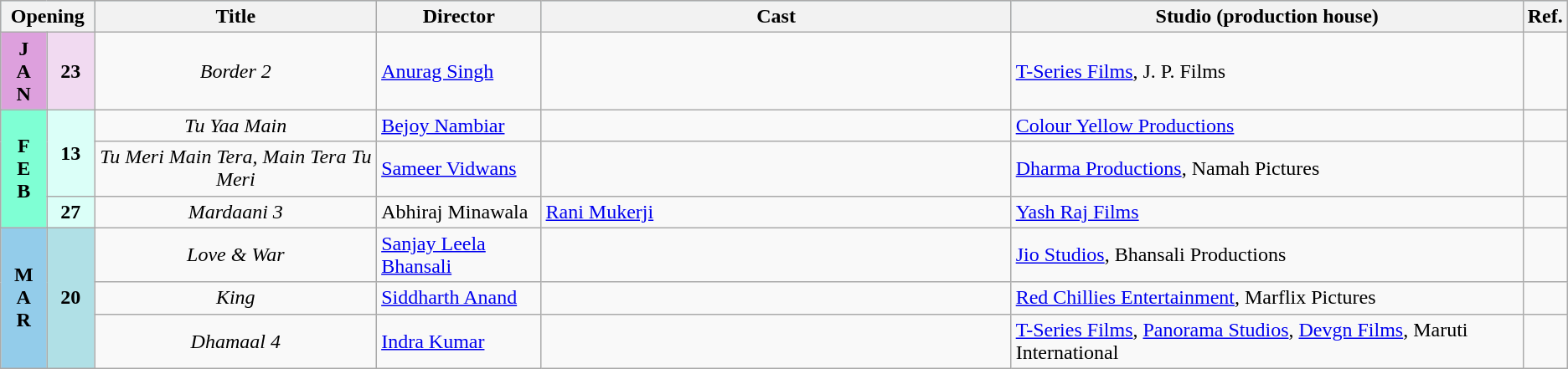<table class="wikitable">
<tr style="background:#b0e0e6; text-align:center;">
<th colspan="2" style="width:6%;"><strong>Opening</strong></th>
<th style="width:18%;"><strong>Title</strong></th>
<th style="width:10.5%;"><strong>Director</strong></th>
<th style="width:30%;"><strong>Cast</strong></th>
<th>Studio (production house)</th>
<th>Ref.</th>
</tr>
<tr>
<td style="text-align:center; background:plum; textcolor:#000;"><strong>J<br>A<br>N</strong></td>
<td style="text-align:center;background:#f1daf1;"><strong>23</strong></td>
<td style="text-align:center;"><em>Border 2</em></td>
<td><a href='#'>Anurag Singh</a></td>
<td></td>
<td><a href='#'>T-Series Films</a>, J. P. Films</td>
<td></td>
</tr>
<tr>
<td rowspan="3" style="text-align:center; background:#7FFFD4; textcolor:#000;"><strong>F<br>E<br>B</strong></td>
<td rowspan="2" style="text-align:center; background:#dbfff8; textcolor:#000;"><strong>13</strong></td>
<td style="text-align:center;"><em>Tu Yaa Main</em></td>
<td><a href='#'>Bejoy Nambiar</a></td>
<td></td>
<td><a href='#'>Colour Yellow Productions</a></td>
<td></td>
</tr>
<tr>
<td style="text-align:center;"><em>Tu Meri Main Tera, Main Tera Tu Meri</em></td>
<td><a href='#'>Sameer Vidwans</a></td>
<td></td>
<td><a href='#'>Dharma Productions</a>, Namah Pictures</td>
<td></td>
</tr>
<tr>
<td style="text-align:center; background:#dbfff8; textcolor:#000;"><strong>27</strong></td>
<td style="text-align:center;"><em>Mardaani 3</em></td>
<td>Abhiraj Minawala</td>
<td><a href='#'>Rani Mukerji</a></td>
<td><a href='#'>Yash Raj Films</a></td>
<td></td>
</tr>
<tr>
<td rowspan="3" style="text-align:center; background:#93CCEA; textcolor:#000;"><strong>M<br>A<br>R</strong></td>
<td rowspan="3" style="text-align:center;background:#B0E0E6;"><strong>20</strong></td>
<td style="text-align:center;"><em>Love & War</em></td>
<td><a href='#'>Sanjay Leela Bhansali</a></td>
<td></td>
<td><a href='#'>Jio Studios</a>, Bhansali Productions</td>
<td></td>
</tr>
<tr>
<td style="text-align:center;"><em>King</em></td>
<td><a href='#'>Siddharth Anand</a></td>
<td></td>
<td><a href='#'>Red Chillies Entertainment</a>, Marflix Pictures</td>
<td></td>
</tr>
<tr>
<td style="text-align:center;"><em>Dhamaal 4</em></td>
<td><a href='#'>Indra Kumar</a></td>
<td></td>
<td><a href='#'>T-Series Films</a>, <a href='#'>Panorama Studios</a>, <a href='#'>Devgn Films</a>, Maruti International</td>
<td></td>
</tr>
</table>
